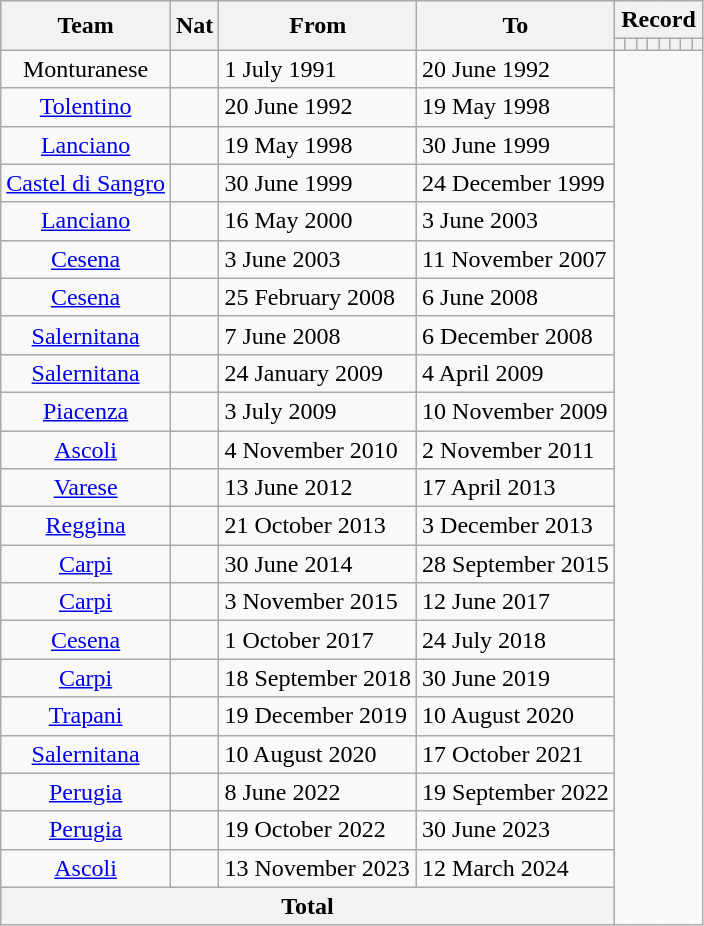<table class="wikitable" style="text-align: center">
<tr>
<th rowspan="2">Team</th>
<th rowspan="2">Nat</th>
<th rowspan="2">From</th>
<th rowspan="2">To</th>
<th colspan="8">Record</th>
</tr>
<tr>
<th></th>
<th></th>
<th></th>
<th></th>
<th></th>
<th></th>
<th></th>
<th></th>
</tr>
<tr>
<td>Monturanese</td>
<td></td>
<td align=left>1 July 1991</td>
<td align=left>20 June 1992<br></td>
</tr>
<tr>
<td><a href='#'>Tolentino</a></td>
<td></td>
<td align=left>20 June 1992</td>
<td align=left>19 May 1998<br></td>
</tr>
<tr>
<td><a href='#'>Lanciano</a></td>
<td></td>
<td align=left>19 May 1998</td>
<td align=left>30 June 1999<br></td>
</tr>
<tr>
<td><a href='#'>Castel di Sangro</a></td>
<td></td>
<td align=left>30 June 1999</td>
<td align=left>24 December 1999<br></td>
</tr>
<tr>
<td><a href='#'>Lanciano</a></td>
<td></td>
<td align=left>16 May 2000</td>
<td align=left>3 June 2003<br></td>
</tr>
<tr>
<td><a href='#'>Cesena</a></td>
<td></td>
<td align=left>3 June 2003</td>
<td align=left>11 November 2007<br></td>
</tr>
<tr>
<td><a href='#'>Cesena</a></td>
<td></td>
<td align=left>25 February 2008</td>
<td align=left>6 June 2008<br></td>
</tr>
<tr>
<td><a href='#'>Salernitana</a></td>
<td></td>
<td align=left>7 June 2008</td>
<td align=left>6 December 2008<br></td>
</tr>
<tr>
<td><a href='#'>Salernitana</a></td>
<td></td>
<td align=left>24 January 2009</td>
<td align=left>4 April 2009<br></td>
</tr>
<tr>
<td><a href='#'>Piacenza</a></td>
<td></td>
<td align=left>3 July 2009</td>
<td align=left>10 November 2009<br></td>
</tr>
<tr>
<td><a href='#'>Ascoli</a></td>
<td></td>
<td align=left>4 November 2010</td>
<td align=left>2 November 2011<br></td>
</tr>
<tr>
<td><a href='#'>Varese</a></td>
<td></td>
<td align=left>13 June 2012</td>
<td align=left>17 April 2013<br></td>
</tr>
<tr>
<td><a href='#'>Reggina</a></td>
<td></td>
<td align=left>21 October 2013</td>
<td align=left>3 December 2013<br></td>
</tr>
<tr>
<td><a href='#'>Carpi</a></td>
<td></td>
<td align=left>30 June 2014</td>
<td align=left>28 September 2015<br></td>
</tr>
<tr>
<td><a href='#'>Carpi</a></td>
<td></td>
<td align=left>3 November 2015</td>
<td align=left>12 June 2017<br></td>
</tr>
<tr>
<td><a href='#'>Cesena</a></td>
<td></td>
<td align=left>1 October 2017</td>
<td align=left>24 July 2018<br></td>
</tr>
<tr>
<td><a href='#'>Carpi</a></td>
<td></td>
<td align=left>18 September 2018</td>
<td align=left>30 June 2019<br></td>
</tr>
<tr>
<td><a href='#'>Trapani</a></td>
<td></td>
<td align=left>19 December 2019</td>
<td align=left>10 August 2020<br></td>
</tr>
<tr>
<td><a href='#'>Salernitana</a></td>
<td></td>
<td align=left>10 August 2020</td>
<td align=left>17 October 2021<br></td>
</tr>
<tr>
<td><a href='#'>Perugia</a></td>
<td></td>
<td align=left>8 June 2022</td>
<td align=left>19 September 2022<br></td>
</tr>
<tr>
<td><a href='#'>Perugia</a></td>
<td></td>
<td align=left>19 October 2022</td>
<td align=left>30 June 2023<br></td>
</tr>
<tr>
<td><a href='#'>Ascoli</a></td>
<td></td>
<td align=left>13 November 2023</td>
<td align=left>12 March 2024<br></td>
</tr>
<tr>
<th colspan="4">Total<br></th>
</tr>
</table>
